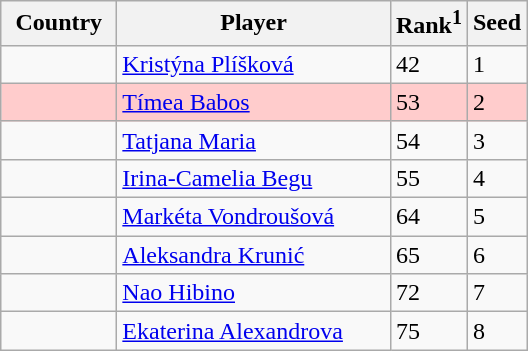<table class="sortable wikitable">
<tr>
<th width="70">Country</th>
<th width="175">Player</th>
<th>Rank<sup>1</sup></th>
<th>Seed</th>
</tr>
<tr>
<td></td>
<td><a href='#'>Kristýna Plíšková</a></td>
<td>42</td>
<td>1</td>
</tr>
<tr style="background:#fcc;">
<td></td>
<td><a href='#'>Tímea Babos</a></td>
<td>53</td>
<td>2</td>
</tr>
<tr>
<td></td>
<td><a href='#'>Tatjana Maria</a></td>
<td>54</td>
<td>3</td>
</tr>
<tr>
<td></td>
<td><a href='#'>Irina-Camelia Begu</a></td>
<td>55</td>
<td>4</td>
</tr>
<tr>
<td></td>
<td><a href='#'>Markéta Vondroušová</a></td>
<td>64</td>
<td>5</td>
</tr>
<tr>
<td></td>
<td><a href='#'>Aleksandra Krunić</a></td>
<td>65</td>
<td>6</td>
</tr>
<tr>
<td></td>
<td><a href='#'>Nao Hibino</a></td>
<td>72</td>
<td>7</td>
</tr>
<tr>
<td></td>
<td><a href='#'>Ekaterina Alexandrova</a></td>
<td>75</td>
<td>8</td>
</tr>
</table>
